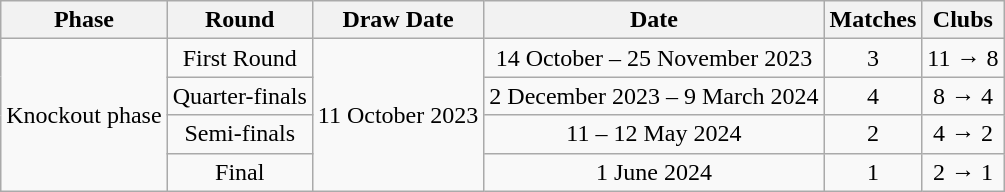<table class="wikitable">
<tr>
<th>Phase</th>
<th>Round</th>
<th>Draw Date</th>
<th>Date</th>
<th>Matches</th>
<th>Clubs</th>
</tr>
<tr align=center>
<td rowspan=4>Knockout phase</td>
<td>First Round</td>
<td rowspan=4>11 October 2023</td>
<td>14 October – 25 November 2023</td>
<td>3</td>
<td>11 → 8</td>
</tr>
<tr align=center>
<td>Quarter-finals</td>
<td>2 December 2023 – 9 March 2024</td>
<td>4</td>
<td>8 → 4</td>
</tr>
<tr align=center>
<td>Semi-finals</td>
<td>11 – 12 May 2024</td>
<td>2</td>
<td>4 → 2</td>
</tr>
<tr align=center>
<td>Final</td>
<td>1 June 2024</td>
<td>1</td>
<td>2 → 1</td>
</tr>
</table>
